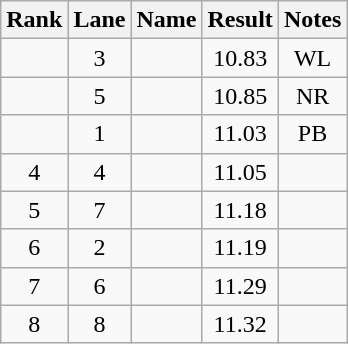<table class="sortable wikitable">
<tr>
<th>Rank</th>
<th>Lane</th>
<th>Name</th>
<th>Result</th>
<th>Notes</th>
</tr>
<tr align="center">
<td></td>
<td>3</td>
<td align="left"></td>
<td>10.83</td>
<td>WL</td>
</tr>
<tr align="center">
<td></td>
<td>5</td>
<td align="left"></td>
<td>10.85</td>
<td>NR</td>
</tr>
<tr align="center">
<td></td>
<td>1</td>
<td align="left"></td>
<td>11.03</td>
<td>PB</td>
</tr>
<tr align="center">
<td>4</td>
<td>4</td>
<td align="left"></td>
<td>11.05</td>
<td></td>
</tr>
<tr align="center">
<td>5</td>
<td>7</td>
<td align="left"></td>
<td>11.18</td>
<td></td>
</tr>
<tr align="center">
<td>6</td>
<td>2</td>
<td align="left"></td>
<td>11.19</td>
<td></td>
</tr>
<tr align="center">
<td>7</td>
<td>6</td>
<td align="left"></td>
<td>11.29</td>
<td></td>
</tr>
<tr align="center">
<td>8</td>
<td>8</td>
<td align="left"></td>
<td>11.32</td>
<td></td>
</tr>
</table>
